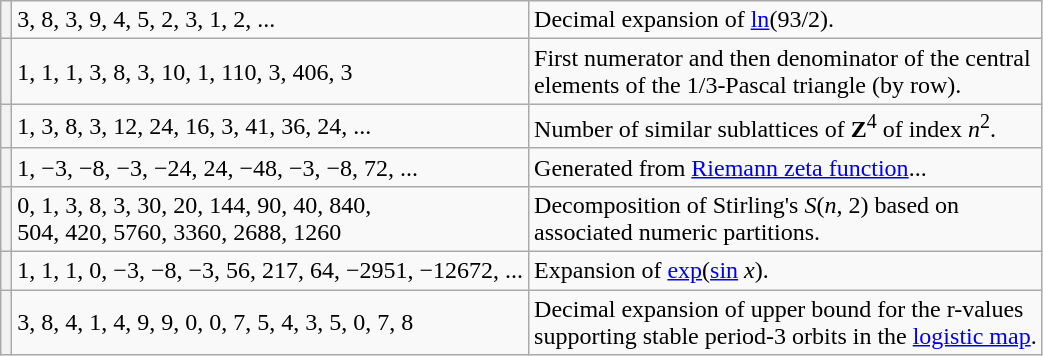<table class="wikitable" align="center">
<tr>
<th></th>
<td>3, 8, 3, 9, 4, 5, 2, 3, 1, 2, ...</td>
<td>Decimal expansion of <a href='#'>ln</a>(93/2).</td>
</tr>
<tr>
<th></th>
<td>1, 1, 1, 3, 8, 3, 10, 1, 110, 3, 406, 3</td>
<td>First numerator and then denominator of the central<br>elements of the 1/3-Pascal triangle (by row).</td>
</tr>
<tr>
<th></th>
<td>1, 3, 8, 3, 12, 24, 16, 3, 41, 36, 24, ...</td>
<td>Number of similar sublattices of <strong>Z</strong><sup>4</sup> of index <em>n</em><sup>2</sup>.</td>
</tr>
<tr>
<th></th>
<td>1, −3, −8, −3, −24, 24, −48, −3, −8, 72, ...</td>
<td>Generated from <a href='#'>Riemann zeta function</a>...</td>
</tr>
<tr>
<th></th>
<td>0, 1, 3, 8, 3, 30, 20, 144, 90, 40, 840,<br>504, 420, 5760, 3360, 2688, 1260</td>
<td>Decomposition of Stirling's <em>S</em>(<em>n</em>, 2) based on<br>associated numeric partitions.</td>
</tr>
<tr>
<th></th>
<td>1, 1, 1, 0, −3, −8, −3, 56, 217, 64, −2951, −12672, ...</td>
<td>Expansion of <a href='#'>exp</a>(<a href='#'>sin</a> <em>x</em>).</td>
</tr>
<tr>
<th></th>
<td>3, 8, 4, 1, 4, 9, 9, 0, 0, 7, 5, 4, 3, 5, 0, 7, 8</td>
<td>Decimal expansion of upper bound for the r-values<br>supporting stable period-3 orbits in the <a href='#'>logistic map</a>.</td>
</tr>
</table>
